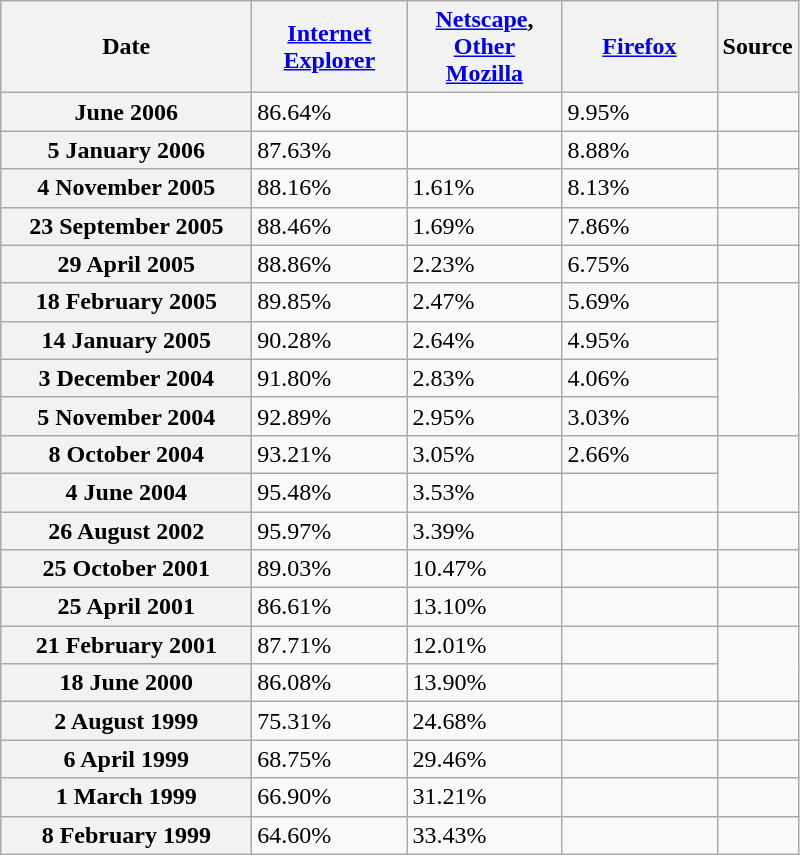<table class="wikitable plainrowheaders sortable" style="width: auto; table-layout: fixed;">
<tr>
<th scope="col" style="width:10em">Date</th>
<th scope="col" style="width:6em"><a href='#'>Internet Explorer</a></th>
<th scope="col" style="width:6em"><a href='#'>Netscape</a>, <a href='#'>Other Mozilla</a></th>
<th scope="col" style="width:6em"><a href='#'>Firefox</a></th>
<th scope="col">Source</th>
</tr>
<tr>
<th scope="row">June 2006</th>
<td>86.64%</td>
<td></td>
<td>9.95%</td>
<td></td>
</tr>
<tr>
<th scope="row">5 January 2006</th>
<td>87.63%</td>
<td></td>
<td>8.88%</td>
<td></td>
</tr>
<tr>
<th scope="row">4 November 2005</th>
<td>88.16%</td>
<td>1.61%</td>
<td>8.13%</td>
<td></td>
</tr>
<tr>
<th scope="row">23 September 2005</th>
<td>88.46%</td>
<td>1.69%</td>
<td>7.86%</td>
<td></td>
</tr>
<tr>
<th scope="row">29 April 2005</th>
<td>88.86%</td>
<td>2.23%</td>
<td>6.75%</td>
<td></td>
</tr>
<tr>
<th scope="row">18 February 2005</th>
<td>89.85%</td>
<td>2.47%</td>
<td>5.69%</td>
<td rowspan="4"></td>
</tr>
<tr>
<th scope="row">14 January 2005</th>
<td>90.28%</td>
<td>2.64%</td>
<td>4.95%</td>
</tr>
<tr>
<th scope="row">3 December 2004</th>
<td>91.80%</td>
<td>2.83%</td>
<td>4.06%</td>
</tr>
<tr>
<th scope="row">5 November 2004</th>
<td>92.89%</td>
<td>2.95%</td>
<td>3.03%</td>
</tr>
<tr>
<th scope="row">8 October 2004</th>
<td>93.21%</td>
<td>3.05%</td>
<td>2.66%</td>
<td rowspan="2"></td>
</tr>
<tr>
<th scope="row">4 June 2004</th>
<td>95.48%</td>
<td>3.53%</td>
<td></td>
</tr>
<tr>
<th scope="row">26 August 2002</th>
<td>95.97%</td>
<td>3.39%</td>
<td></td>
<td></td>
</tr>
<tr>
<th scope="row">25 October 2001</th>
<td>89.03%</td>
<td>10.47%</td>
<td></td>
<td></td>
</tr>
<tr>
<th scope="row">25 April 2001</th>
<td>86.61%</td>
<td>13.10%</td>
<td></td>
<td></td>
</tr>
<tr>
<th scope="row">21 February 2001</th>
<td>87.71%</td>
<td>12.01%</td>
<td></td>
<td rowspan="2"></td>
</tr>
<tr>
<th scope="row">18 June 2000</th>
<td>86.08%</td>
<td>13.90%</td>
<td></td>
</tr>
<tr>
<th scope="row">2 August 1999</th>
<td>75.31%</td>
<td>24.68%</td>
<td></td>
<td></td>
</tr>
<tr>
<th scope="row">6 April 1999</th>
<td>68.75%</td>
<td>29.46%</td>
<td></td>
<td></td>
</tr>
<tr>
<th scope="row">1 March 1999</th>
<td>66.90%</td>
<td>31.21%</td>
<td></td>
<td></td>
</tr>
<tr>
<th scope="row">8 February 1999</th>
<td>64.60%</td>
<td>33.43%</td>
<td></td>
<td></td>
</tr>
</table>
